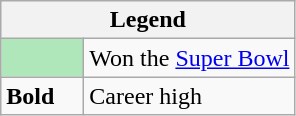<table class="wikitable mw-collapsible mw-collapsed">
<tr>
<th colspan="2">Legend</th>
</tr>
<tr>
<td style="background:#afe6ba; width:3em;"></td>
<td>Won the <a href='#'>Super Bowl</a></td>
</tr>
<tr>
<td><strong>Bold</strong></td>
<td>Career high</td>
</tr>
</table>
